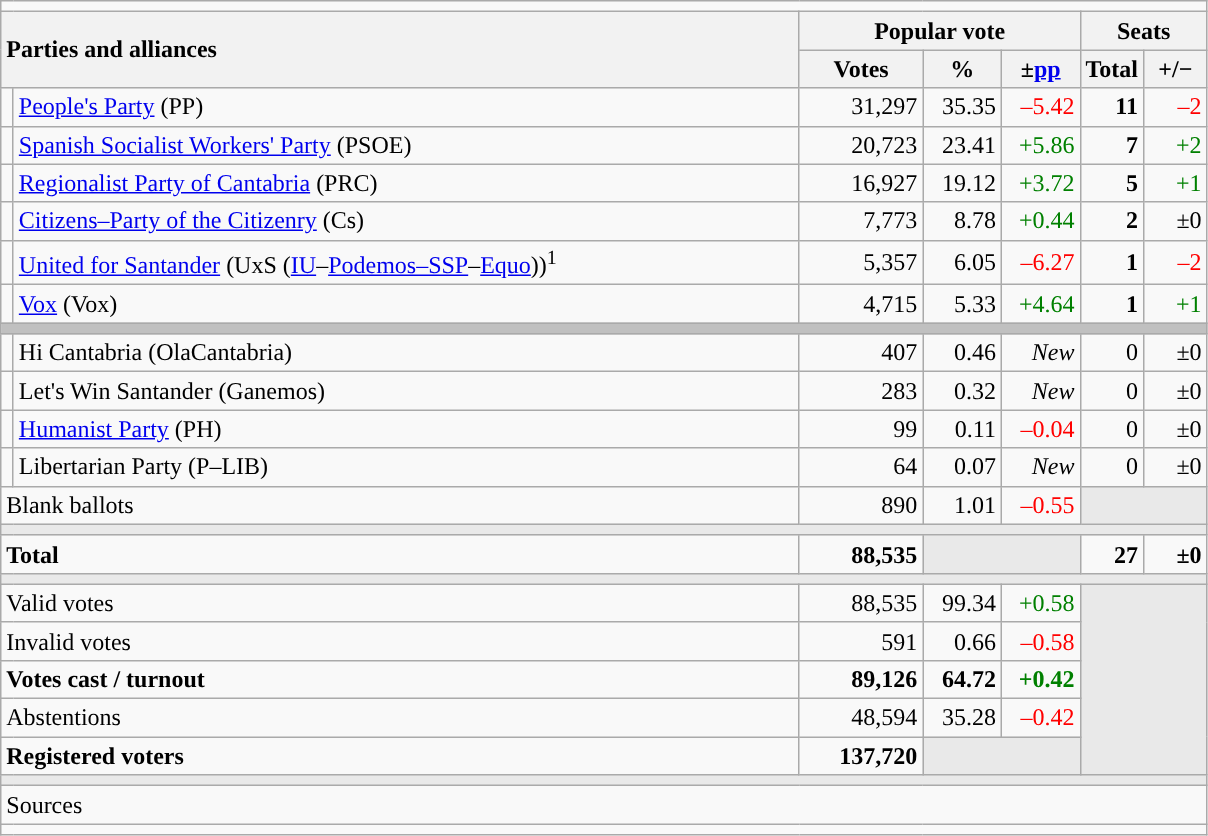<table class="wikitable" style="text-align:right;">
<tr>
<td colspan="7"></td>
</tr>
<tr>
<th style="text-align:left;" rowspan="2" colspan="2" width="525">Parties and alliances</th>
<th colspan="3">Popular vote</th>
<th colspan="2">Seats</th>
</tr>
<tr>
<th width="75">Votes</th>
<th width="45">%</th>
<th width="45">±<a href='#'>pp</a></th>
<th width="35">Total</th>
<th width="35">+/−</th>
</tr>
<tr>
<td width="1" style="color:inherit;background:"></td>
<td align="left"><a href='#'>People's Party</a> (PP)</td>
<td>31,297</td>
<td>35.35</td>
<td style="color:red;">–5.42</td>
<td><strong>11</strong></td>
<td style="color:red;">–2</td>
</tr>
<tr>
<td style="color:inherit;background:"></td>
<td align="left"><a href='#'>Spanish Socialist Workers' Party</a> (PSOE)</td>
<td>20,723</td>
<td>23.41</td>
<td style="color:green;">+5.86</td>
<td><strong>7</strong></td>
<td style="color:green;">+2</td>
</tr>
<tr>
<td style="color:inherit;background:"></td>
<td align="left"><a href='#'>Regionalist Party of Cantabria</a> (PRC)</td>
<td>16,927</td>
<td>19.12</td>
<td style="color:green;">+3.72</td>
<td><strong>5</strong></td>
<td style="color:green;">+1</td>
</tr>
<tr>
<td style="color:inherit;background:"></td>
<td align="left"><a href='#'>Citizens–Party of the Citizenry</a> (Cs)</td>
<td>7,773</td>
<td>8.78</td>
<td style="color:green;">+0.44</td>
<td><strong>2</strong></td>
<td>±0</td>
</tr>
<tr>
<td style="color:inherit;background:"></td>
<td align="left"><a href='#'>United for Santander</a> (UxS (<a href='#'>IU</a>–<a href='#'>Podemos–SSP</a>–<a href='#'>Equo</a>))<sup>1</sup></td>
<td>5,357</td>
<td>6.05</td>
<td style="color:red;">–6.27</td>
<td><strong>1</strong></td>
<td style="color:red;">–2</td>
</tr>
<tr>
<td style="color:inherit;background:"></td>
<td align="left"><a href='#'>Vox</a> (Vox)</td>
<td>4,715</td>
<td>5.33</td>
<td style="color:green;">+4.64</td>
<td><strong>1</strong></td>
<td style="color:green;">+1</td>
</tr>
<tr>
<td colspan="7" bgcolor="#C0C0C0"></td>
</tr>
<tr>
<td style="color:inherit;background:"></td>
<td align="left">Hi Cantabria (OlaCantabria)</td>
<td>407</td>
<td>0.46</td>
<td><em>New</em></td>
<td>0</td>
<td>±0</td>
</tr>
<tr>
<td style="color:inherit;background:"></td>
<td align="left">Let's Win Santander (Ganemos)</td>
<td>283</td>
<td>0.32</td>
<td><em>New</em></td>
<td>0</td>
<td>±0</td>
</tr>
<tr>
<td style="color:inherit;background:"></td>
<td align="left"><a href='#'>Humanist Party</a> (PH)</td>
<td>99</td>
<td>0.11</td>
<td style="color:red;">–0.04</td>
<td>0</td>
<td>±0</td>
</tr>
<tr>
<td style="color:inherit;background:"></td>
<td align="left">Libertarian Party (P–LIB)</td>
<td>64</td>
<td>0.07</td>
<td><em>New</em></td>
<td>0</td>
<td>±0</td>
</tr>
<tr>
<td align="left" colspan="2">Blank ballots</td>
<td>890</td>
<td>1.01</td>
<td style="color:red;">–0.55</td>
<td bgcolor="#E9E9E9" colspan="2"></td>
</tr>
<tr>
<td colspan="7" bgcolor="#E9E9E9"></td>
</tr>
<tr style="font-weight:bold;">
<td align="left" colspan="2">Total</td>
<td>88,535</td>
<td bgcolor="#E9E9E9" colspan="2"></td>
<td>27</td>
<td>±0</td>
</tr>
<tr>
<td colspan="7" bgcolor="#E9E9E9"></td>
</tr>
<tr>
<td align="left" colspan="2">Valid votes</td>
<td>88,535</td>
<td>99.34</td>
<td style="color:green;">+0.58</td>
<td bgcolor="#E9E9E9" colspan="2" rowspan="5"></td>
</tr>
<tr>
<td align="left" colspan="2">Invalid votes</td>
<td>591</td>
<td>0.66</td>
<td style="color:red;">–0.58</td>
</tr>
<tr style="font-weight:bold;">
<td align="left" colspan="2">Votes cast / turnout</td>
<td>89,126</td>
<td>64.72</td>
<td style="color:green;">+0.42</td>
</tr>
<tr>
<td align="left" colspan="2">Abstentions</td>
<td>48,594</td>
<td>35.28</td>
<td style="color:red;">–0.42</td>
</tr>
<tr style="font-weight:bold;">
<td align="left" colspan="2">Registered voters</td>
<td>137,720</td>
<td bgcolor="#E9E9E9" colspan="2"></td>
</tr>
<tr>
<td colspan="7" bgcolor="#E9E9E9"></td>
</tr>
<tr>
<td align="left" colspan="7">Sources</td>
</tr>
<tr>
<td colspan="7" style="text-align:left; max-width:790px;"></td>
</tr>
</table>
